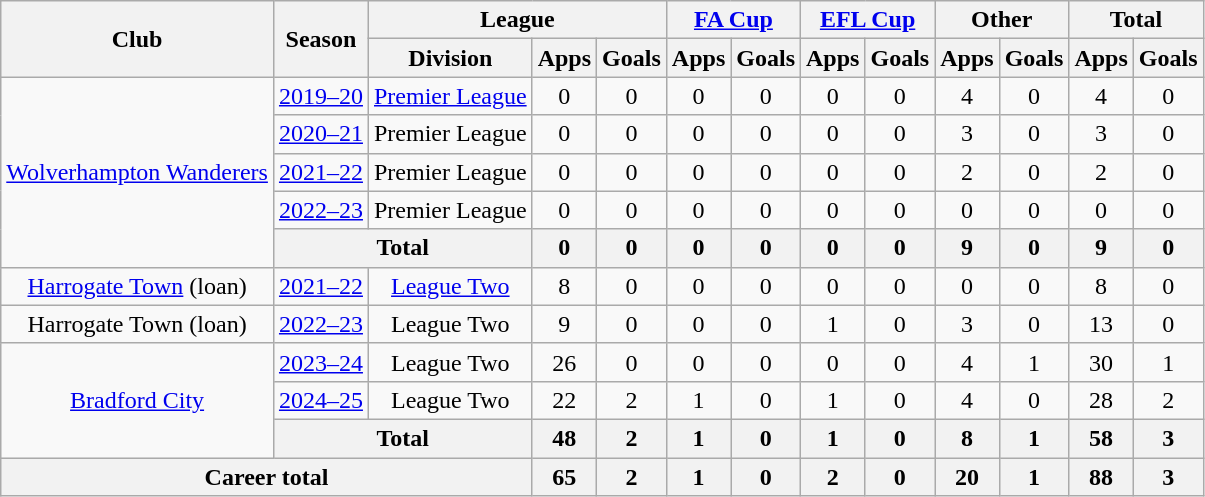<table class=wikitable style=text-align:center>
<tr>
<th rowspan=2>Club</th>
<th rowspan=2>Season</th>
<th colspan=3>League</th>
<th colspan=2><a href='#'>FA Cup</a></th>
<th colspan=2><a href='#'>EFL Cup</a></th>
<th colspan=2>Other</th>
<th colspan=2>Total</th>
</tr>
<tr>
<th>Division</th>
<th>Apps</th>
<th>Goals</th>
<th>Apps</th>
<th>Goals</th>
<th>Apps</th>
<th>Goals</th>
<th>Apps</th>
<th>Goals</th>
<th>Apps</th>
<th>Goals</th>
</tr>
<tr>
<td rowspan="5"><a href='#'>Wolverhampton Wanderers</a></td>
<td><a href='#'>2019–20</a></td>
<td><a href='#'>Premier League</a></td>
<td>0</td>
<td>0</td>
<td>0</td>
<td>0</td>
<td>0</td>
<td>0</td>
<td>4</td>
<td>0</td>
<td>4</td>
<td>0</td>
</tr>
<tr>
<td><a href='#'>2020–21</a></td>
<td>Premier League</td>
<td>0</td>
<td>0</td>
<td>0</td>
<td>0</td>
<td>0</td>
<td>0</td>
<td>3</td>
<td>0</td>
<td>3</td>
<td>0</td>
</tr>
<tr>
<td><a href='#'>2021–22</a></td>
<td>Premier League</td>
<td>0</td>
<td>0</td>
<td>0</td>
<td>0</td>
<td>0</td>
<td>0</td>
<td>2</td>
<td>0</td>
<td>2</td>
<td>0</td>
</tr>
<tr>
<td><a href='#'>2022–23</a></td>
<td>Premier League</td>
<td>0</td>
<td>0</td>
<td>0</td>
<td>0</td>
<td>0</td>
<td>0</td>
<td>0</td>
<td>0</td>
<td>0</td>
<td>0</td>
</tr>
<tr>
<th colspan="2">Total</th>
<th>0</th>
<th>0</th>
<th>0</th>
<th>0</th>
<th>0</th>
<th>0</th>
<th>9</th>
<th>0</th>
<th>9</th>
<th>0</th>
</tr>
<tr>
<td><a href='#'>Harrogate Town</a> (loan)</td>
<td><a href='#'>2021–22</a></td>
<td><a href='#'>League Two</a></td>
<td>8</td>
<td>0</td>
<td>0</td>
<td>0</td>
<td>0</td>
<td>0</td>
<td>0</td>
<td>0</td>
<td>8</td>
<td>0</td>
</tr>
<tr>
<td>Harrogate Town (loan)</td>
<td><a href='#'>2022–23</a></td>
<td>League Two</td>
<td>9</td>
<td>0</td>
<td>0</td>
<td>0</td>
<td>1</td>
<td>0</td>
<td>3</td>
<td>0</td>
<td>13</td>
<td>0</td>
</tr>
<tr>
<td rowspan="3"><a href='#'>Bradford City</a></td>
<td><a href='#'>2023–24</a></td>
<td>League Two</td>
<td>26</td>
<td>0</td>
<td>0</td>
<td>0</td>
<td>0</td>
<td>0</td>
<td>4</td>
<td>1</td>
<td>30</td>
<td>1</td>
</tr>
<tr>
<td><a href='#'>2024–25</a></td>
<td>League Two</td>
<td>22</td>
<td>2</td>
<td>1</td>
<td>0</td>
<td>1</td>
<td>0</td>
<td>4</td>
<td>0</td>
<td>28</td>
<td>2</td>
</tr>
<tr>
<th colspan="2">Total</th>
<th>48</th>
<th>2</th>
<th>1</th>
<th>0</th>
<th>1</th>
<th>0</th>
<th>8</th>
<th>1</th>
<th>58</th>
<th>3</th>
</tr>
<tr>
<th colspan="3">Career total</th>
<th>65</th>
<th>2</th>
<th>1</th>
<th>0</th>
<th>2</th>
<th>0</th>
<th>20</th>
<th>1</th>
<th>88</th>
<th>3</th>
</tr>
</table>
